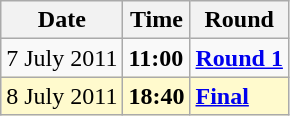<table class="wikitable">
<tr>
<th>Date</th>
<th>Time</th>
<th>Round</th>
</tr>
<tr>
<td>7 July 2011</td>
<td><strong>11:00</strong></td>
<td><strong><a href='#'>Round 1</a></strong></td>
</tr>
<tr style=background:lemonchiffon>
<td>8 July 2011</td>
<td><strong>18:40</strong></td>
<td><strong><a href='#'>Final</a></strong></td>
</tr>
</table>
